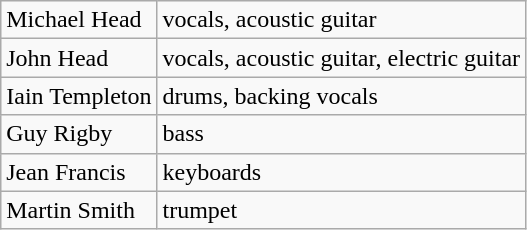<table class="wikitable">
<tr>
<td>Michael Head</td>
<td>vocals, acoustic guitar</td>
</tr>
<tr>
<td>John Head</td>
<td>vocals, acoustic guitar, electric guitar</td>
</tr>
<tr>
<td>Iain Templeton</td>
<td>drums, backing vocals</td>
</tr>
<tr>
<td>Guy Rigby</td>
<td>bass</td>
</tr>
<tr>
<td>Jean Francis</td>
<td>keyboards</td>
</tr>
<tr>
<td>Martin Smith</td>
<td>trumpet</td>
</tr>
</table>
